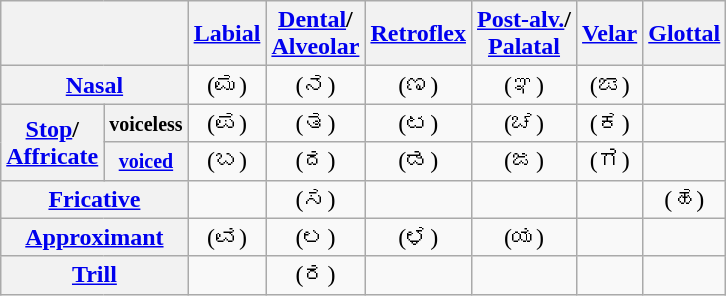<table class="wikitable" style=text-align:center href="V K Gokak">
<tr>
<th colspan="2"></th>
<th><a href='#'>Labial</a></th>
<th><a href='#'>Dental</a>/<br><a href='#'>Alveolar</a></th>
<th><a href='#'>Retroflex</a></th>
<th href="Kavirajamarga"><a href='#'>Post-alv.</a>/<br><a href='#'>Palatal</a></th>
<th href="Adipurana"><a href='#'>Velar</a></th>
<th><a href='#'>Glottal</a></th>
</tr>
<tr>
<th colspan="2"><a href='#'>Nasal</a></th>
<td> (ಮ)</td>
<td> (ನ)</td>
<td> (ಣ)</td>
<td> (ಞ)</td>
<td> (ಙ)</td>
<td></td>
</tr>
<tr href="Eastern Chalukyas#Connection between Kannada and Telugu literature">
<th rowspan="2" href="Kadambas of Goa"><a href='#'>Stop</a>/<br><a href='#'>Affricate</a></th>
<th><small>voiceless</small></th>
<td> (ಪ)</td>
<td> (ತ)</td>
<td> (ಟ)</td>
<td> (ಚ)</td>
<td> (ಕ)</td>
<td></td>
</tr>
<tr>
<th><a href='#'><small>voiced</small></a></th>
<td> (ಬ)</td>
<td> (ದ)</td>
<td> (ಡ)</td>
<td> (ಜ)</td>
<td> (ಗ)</td>
<td></td>
</tr>
<tr>
<th colspan="2"><a href='#'>Fricative</a></th>
<td></td>
<td> (ಸ)</td>
<td></td>
<td></td>
<td></td>
<td> (ಹ)</td>
</tr>
<tr>
<th colspan="2"><a href='#'>Approximant</a></th>
<td> (ವ)</td>
<td> (ಲ)</td>
<td> (ಳ)</td>
<td> (ಯ)</td>
<td></td>
<td></td>
</tr>
<tr>
<th colspan="2"><a href='#'>Trill</a></th>
<td></td>
<td> (ರ)</td>
<td></td>
<td></td>
<td></td>
<td></td>
</tr>
</table>
